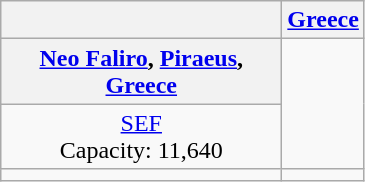<table class="wikitable" style="text-align:center;">
<tr>
<th></th>
<th><a href='#'>Greece</a></th>
</tr>
<tr>
<th width=180><a href='#'>Neo Faliro</a>, <a href='#'>Piraeus</a>, <a href='#'>Greece</a></th>
<td rowspan=2></td>
</tr>
<tr>
<td><a href='#'>SEF</a><br>Capacity: 11,640</td>
</tr>
<tr>
<td></td>
</tr>
</table>
